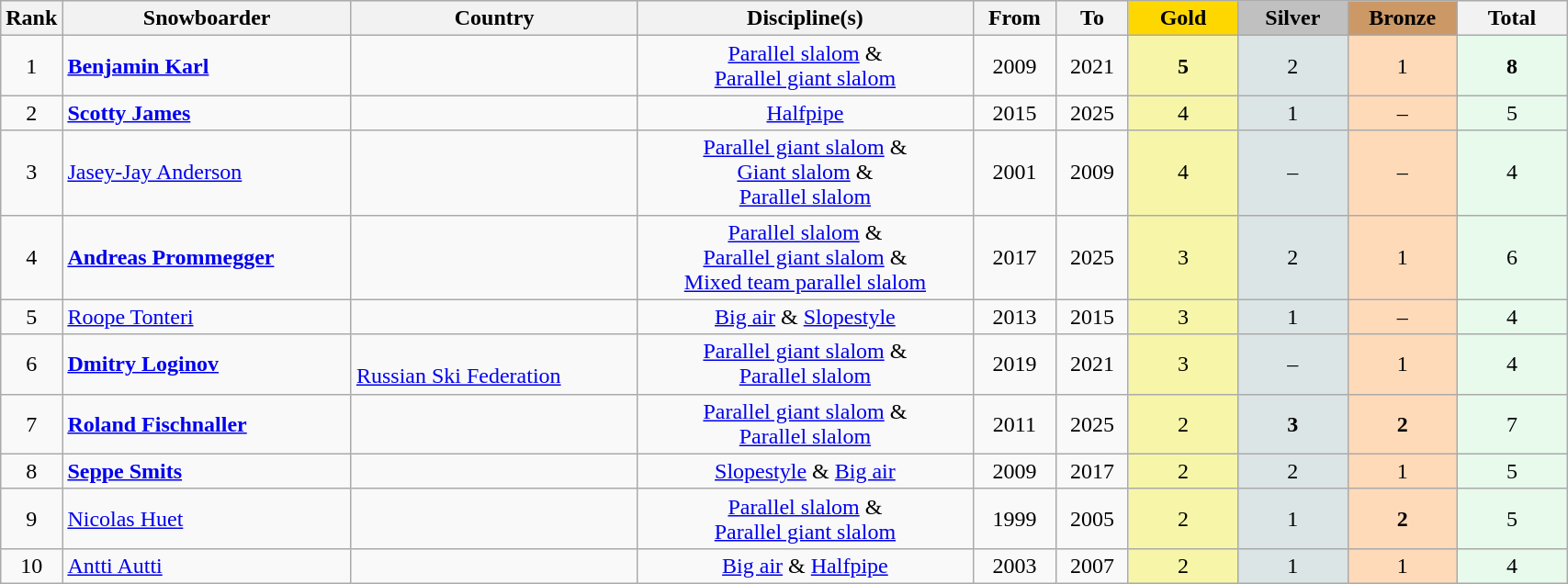<table class="wikitable plainrowheaders" width=90% style="text-align:center;">
<tr style="background-color:#EDEDED;">
<th class="hintergrundfarbe5" style="width:1em">Rank</th>
<th class="hintergrundfarbe5">Snowboarder</th>
<th class="hintergrundfarbe5">Country</th>
<th class="hintergrundfarbe5">Discipline(s)</th>
<th class="hintergrundfarbe5">From</th>
<th class="hintergrundfarbe5">To</th>
<th style="background:    gold; width:7%">Gold</th>
<th style="background:  silver; width:7%">Silver</th>
<th style="background: #CC9966; width:7%">Bronze</th>
<th class="hintergrundfarbe5" style="width:7%">Total</th>
</tr>
<tr>
<td>1</td>
<td align="left"><strong><a href='#'>Benjamin Karl</a></strong></td>
<td align="left"></td>
<td><a href='#'>Parallel slalom</a> &<br><a href='#'>Parallel giant slalom</a></td>
<td>2009</td>
<td>2021</td>
<td bgcolor="#F7F6A8"><strong>5</strong></td>
<td bgcolor="#DCE5E5">2</td>
<td bgcolor="#FFDAB9">1</td>
<td bgcolor="#E7FAEC"><strong>8</strong></td>
</tr>
<tr align="center">
<td>2</td>
<td align="left"><strong><a href='#'>Scotty James</a></strong></td>
<td align="left"></td>
<td><a href='#'>Halfpipe</a></td>
<td>2015</td>
<td>2025</td>
<td bgcolor="#F7F6A8">4</td>
<td bgcolor="#DCE5E5">1</td>
<td bgcolor="#FFDAB9">–</td>
<td bgcolor="#E7FAEC">5</td>
</tr>
<tr align="center">
<td>3</td>
<td align="left"><a href='#'>Jasey-Jay Anderson</a></td>
<td align="left"></td>
<td><a href='#'>Parallel giant slalom</a> &<br><a href='#'>Giant slalom</a> &<br><a href='#'>Parallel slalom</a></td>
<td>2001</td>
<td>2009</td>
<td bgcolor="#F7F6A8">4</td>
<td bgcolor="#DCE5E5">–</td>
<td bgcolor="#FFDAB9">–</td>
<td bgcolor="#E7FAEC">4</td>
</tr>
<tr align="center">
<td>4</td>
<td align="left"><strong><a href='#'>Andreas Prommegger</a></strong></td>
<td align="left"></td>
<td><a href='#'>Parallel slalom</a> &<br><a href='#'>Parallel giant slalom</a> &<br><a href='#'>Mixed team parallel slalom</a></td>
<td>2017</td>
<td>2025</td>
<td bgcolor="#F7F6A8">3</td>
<td bgcolor="#DCE5E5">2</td>
<td bgcolor="#FFDAB9">1</td>
<td bgcolor="#E7FAEC">6</td>
</tr>
<tr align="center">
<td>5</td>
<td align="left"><a href='#'>Roope Tonteri</a></td>
<td align="left"></td>
<td><a href='#'>Big air</a> & <a href='#'>Slopestyle</a></td>
<td>2013</td>
<td>2015</td>
<td bgcolor="#F7F6A8">3</td>
<td bgcolor="#DCE5E5">1</td>
<td bgcolor="#FFDAB9">–</td>
<td bgcolor="#E7FAEC">4</td>
</tr>
<tr align="center">
<td>6</td>
<td align="left"><strong><a href='#'>Dmitry Loginov</a></strong></td>
<td align="left"><br> <a href='#'>Russian Ski Federation</a></td>
<td><a href='#'>Parallel giant slalom</a> &<br><a href='#'>Parallel slalom</a></td>
<td>2019</td>
<td>2021</td>
<td bgcolor="#F7F6A8">3</td>
<td bgcolor="#DCE5E5">–</td>
<td bgcolor="#FFDAB9">1</td>
<td bgcolor="#E7FAEC">4</td>
</tr>
<tr align="center">
<td>7</td>
<td align="left"><strong><a href='#'>Roland Fischnaller</a></strong></td>
<td align="left"></td>
<td><a href='#'>Parallel giant slalom</a> &<br><a href='#'>Parallel slalom</a></td>
<td>2011</td>
<td>2025</td>
<td bgcolor="#F7F6A8">2</td>
<td bgcolor="#DCE5E5"><strong>3</strong></td>
<td bgcolor="#FFDAB9"><strong>2</strong></td>
<td bgcolor="#E7FAEC">7</td>
</tr>
<tr align="center">
<td>8</td>
<td align="left"><strong><a href='#'>Seppe Smits</a></strong></td>
<td align="left"></td>
<td><a href='#'>Slopestyle</a> & <a href='#'>Big air</a></td>
<td>2009</td>
<td>2017</td>
<td bgcolor="#F7F6A8">2</td>
<td bgcolor="#DCE5E5">2</td>
<td bgcolor="#FFDAB9">1</td>
<td bgcolor="#E7FAEC">5</td>
</tr>
<tr align="center">
<td>9</td>
<td align="left"><a href='#'>Nicolas Huet</a></td>
<td align="left"></td>
<td><a href='#'>Parallel slalom</a> &<br><a href='#'>Parallel giant slalom</a></td>
<td>1999</td>
<td>2005</td>
<td bgcolor="#F7F6A8">2</td>
<td bgcolor="#DCE5E5">1</td>
<td bgcolor="#FFDAB9"><strong>2</strong></td>
<td bgcolor="#E7FAEC">5</td>
</tr>
<tr align="center">
<td>10</td>
<td align="left"><a href='#'>Antti Autti</a></td>
<td align="left"></td>
<td><a href='#'>Big air</a> & <a href='#'>Halfpipe</a></td>
<td>2003</td>
<td>2007</td>
<td bgcolor="#F7F6A8">2</td>
<td bgcolor="#DCE5E5">1</td>
<td bgcolor="#FFDAB9">1</td>
<td bgcolor="#E7FAEC">4</td>
</tr>
</table>
